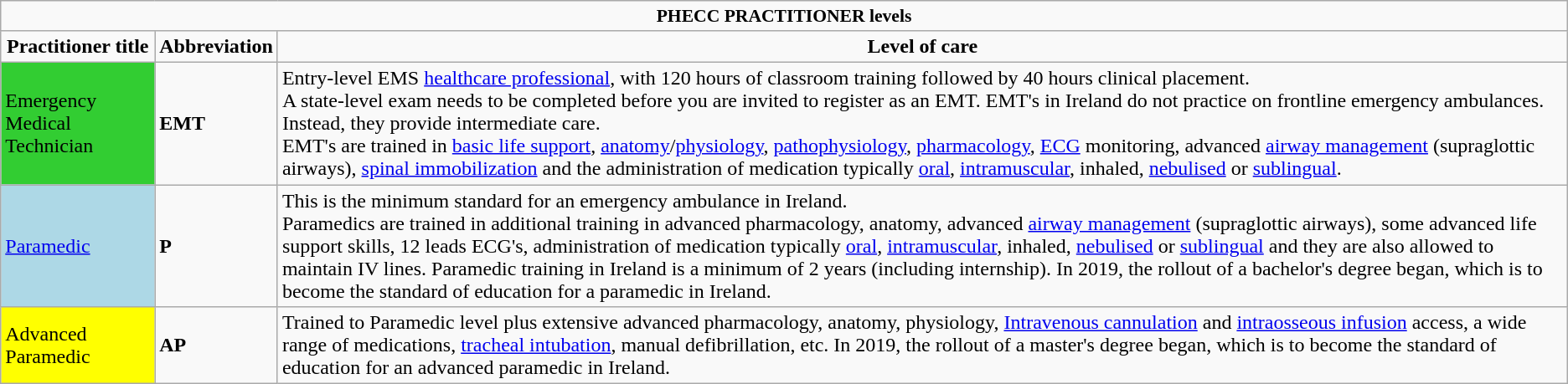<table class="wikitable">
<tr>
<td colspan="3" align="center" style="font-size: 90%;"><strong>PHECC PRACTITIONER levels</strong></td>
</tr>
<tr>
<td align="center"><strong>Practitioner title</strong></td>
<td><strong>Abbreviation</strong></td>
<td align="center"><strong>Level of care</strong></td>
</tr>
<tr>
<td bgcolor="limegreen">Emergency Medical Technician</td>
<td><strong>EMT</strong></td>
<td>Entry-level EMS <a href='#'>healthcare professional</a>, with 120 hours of classroom training followed by 40 hours clinical placement.<br>A state-level exam needs to be completed before you are invited to register as an EMT. EMT's in Ireland do not practice on frontline emergency ambulances. Instead, they provide intermediate care.<br>EMT's are trained in <a href='#'>basic life support</a>, <a href='#'>anatomy</a>/<a href='#'>physiology</a>, <a href='#'>pathophysiology</a>, <a href='#'>pharmacology</a>, <a href='#'>ECG</a> monitoring, advanced <a href='#'>airway management</a> (supraglottic airways), <a href='#'>spinal immobilization</a> and the administration of medication typically <a href='#'>oral</a>, <a href='#'>intramuscular</a>, inhaled, <a href='#'>nebulised</a> or <a href='#'>sublingual</a>.</td>
</tr>
<tr>
<td bgcolor="lightblue"><a href='#'>Paramedic</a></td>
<td><strong>P</strong></td>
<td>This is the minimum standard for an emergency ambulance in Ireland.<br>Paramedics are trained in additional training in advanced pharmacology, anatomy, advanced <a href='#'>airway management</a> (supraglottic airways), some advanced life support skills, 12 leads ECG's, administration of medication typically <a href='#'>oral</a>, <a href='#'>intramuscular</a>, inhaled, <a href='#'>nebulised</a> or <a href='#'>sublingual</a> and they are also allowed to maintain IV lines. Paramedic training in Ireland is a minimum of 2 years (including internship). In 2019, the rollout of a bachelor's degree began, which is to become the standard of education for a paramedic in Ireland.</td>
</tr>
<tr>
<td bgcolor="yellow">Advanced Paramedic</td>
<td><strong>AP</strong></td>
<td>Trained to Paramedic level plus extensive advanced pharmacology, anatomy, physiology, <a href='#'>Intravenous cannulation</a> and <a href='#'>intraosseous infusion</a> access, a wide range of medications, <a href='#'>tracheal intubation</a>, manual defibrillation, etc. In 2019, the rollout of a master's degree began, which is to become the standard of education for an advanced paramedic in Ireland.</td>
</tr>
</table>
